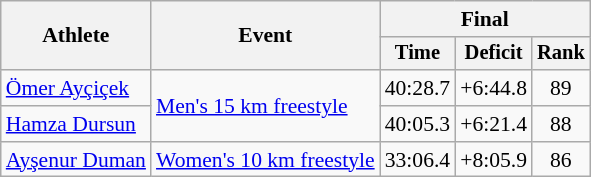<table class="wikitable" style="font-size:90%">
<tr>
<th rowspan="2">Athlete</th>
<th rowspan="2">Event</th>
<th colspan="3">Final</th>
</tr>
<tr style="font-size:95%">
<th>Time</th>
<th>Deficit</th>
<th>Rank</th>
</tr>
<tr align=center>
<td align=left><a href='#'>Ömer Ayçiçek</a></td>
<td align=left rowspan=2><a href='#'>Men's 15 km freestyle</a></td>
<td>40:28.7</td>
<td>+6:44.8</td>
<td>89</td>
</tr>
<tr align=center>
<td align=left><a href='#'>Hamza Dursun</a></td>
<td>40:05.3</td>
<td>+6:21.4</td>
<td>88</td>
</tr>
<tr align=center>
<td align=left><a href='#'>Ayşenur Duman</a></td>
<td align=left><a href='#'>Women's 10 km freestyle</a></td>
<td>33:06.4</td>
<td>+8:05.9</td>
<td>86</td>
</tr>
</table>
